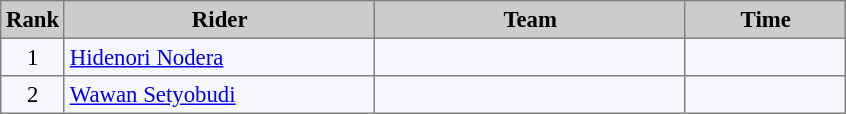<table bgcolor="#f7f8ff" cellpadding="3" cellspacing="0" border="1" style="font-size: 95%; border: gray solid 1px; border-collapse: collapse;">
<tr bgcolor="#CCCCCC">
<td align="center" width="20"><strong>Rank</strong></td>
<td align="center" width="200"><strong>Rider</strong></td>
<td align="center" width="200"><strong>Team</strong></td>
<td align="center" width="100"><strong>Time</strong></td>
</tr>
<tr valign=top>
<td align=center>1</td>
<td> <a href='#'>Hidenori Nodera</a></td>
<td></td>
<td></td>
</tr>
<tr valign=top>
<td align=center>2</td>
<td> <a href='#'>Wawan Setyobudi</a></td>
<td></td>
<td></td>
</tr>
</table>
